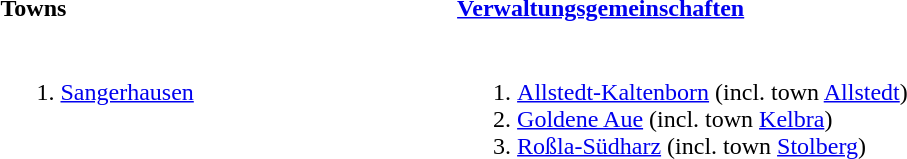<table>
<tr>
<th width=50% align=left>Towns</th>
<th width=50% align=left><a href='#'>Verwaltungsgemeinschaften</a></th>
</tr>
<tr valign=top>
<td><br><ol><li><a href='#'>Sangerhausen</a></li></ol></td>
<td><br><ol><li><a href='#'>Allstedt-Kaltenborn</a> (incl. town <a href='#'>Allstedt</a>)</li><li><a href='#'>Goldene Aue</a> (incl. town <a href='#'>Kelbra</a>)</li><li><a href='#'>Roßla-Südharz</a> (incl. town <a href='#'>Stolberg</a>)</li></ol></td>
</tr>
</table>
